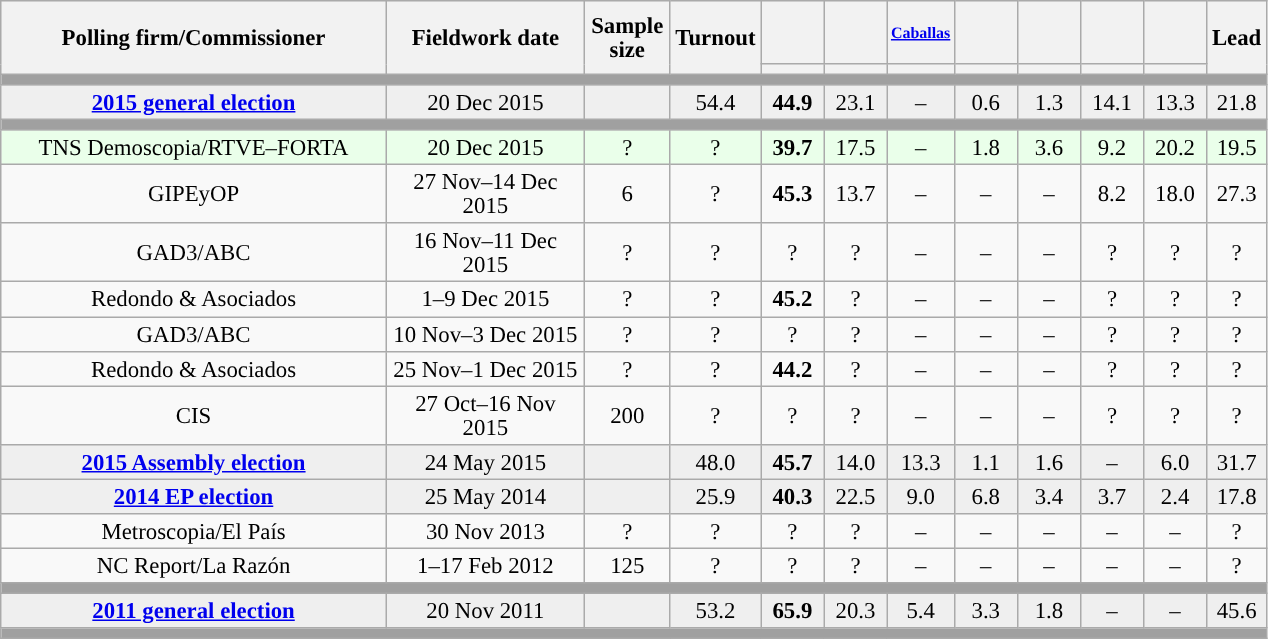<table class="wikitable collapsible collapsed" style="text-align:center; font-size:95%; line-height:16px;">
<tr style="height:42px; background-color:#E9E9E9">
<th style="width:250px;" rowspan="2">Polling firm/Commissioner</th>
<th style="width:125px;" rowspan="2">Fieldwork date</th>
<th style="width:50px;" rowspan="2">Sample size</th>
<th style="width:45px;" rowspan="2">Turnout</th>
<th style="width:35px;"></th>
<th style="width:35px;"></th>
<th style="width:35px; font-size:70%;"><a href='#'>Caballas</a></th>
<th style="width:35px;"></th>
<th style="width:35px;"></th>
<th style="width:35px;"></th>
<th style="width:35px;"></th>
<th style="width:30px;" rowspan="2">Lead</th>
</tr>
<tr>
<th style="color:inherit;background:"></th>
<th style="color:inherit;background:"></th>
<th style="color:inherit;background:"></th>
<th style="color:inherit;background:"></th>
<th style="color:inherit;background:"></th>
<th style="color:inherit;background:"></th>
<th style="color:inherit;background:"></th>
</tr>
<tr>
<td colspan="12" style="background:#A0A0A0"></td>
</tr>
<tr style="background:#EFEFEF;">
<td><strong><a href='#'>2015 general election</a></strong></td>
<td>20 Dec 2015</td>
<td></td>
<td>54.4</td>
<td><strong>44.9</strong><br></td>
<td>23.1<br></td>
<td>–</td>
<td>0.6<br></td>
<td>1.3<br></td>
<td>14.1<br></td>
<td>13.3<br></td>
<td style="background:">21.8</td>
</tr>
<tr>
<td colspan="12" style="background:#A0A0A0"></td>
</tr>
<tr style="background:#EAFFEA;">
<td>TNS Demoscopia/RTVE–FORTA</td>
<td>20 Dec 2015</td>
<td>?</td>
<td>?</td>
<td><strong>39.7</strong><br></td>
<td>17.5<br></td>
<td>–</td>
<td>1.8<br></td>
<td>3.6<br></td>
<td>9.2<br></td>
<td>20.2<br></td>
<td style="background:">19.5</td>
</tr>
<tr>
<td>GIPEyOP</td>
<td>27 Nov–14 Dec 2015</td>
<td>6</td>
<td>?</td>
<td><strong>45.3</strong><br></td>
<td>13.7<br></td>
<td>–</td>
<td>–</td>
<td>–</td>
<td>8.2<br></td>
<td>18.0<br></td>
<td style="background:">27.3</td>
</tr>
<tr>
<td>GAD3/ABC</td>
<td>16 Nov–11 Dec 2015</td>
<td>?</td>
<td>?</td>
<td>?<br></td>
<td>?<br></td>
<td>–</td>
<td>–</td>
<td>–</td>
<td>?<br></td>
<td>?<br></td>
<td style="background:">?</td>
</tr>
<tr>
<td>Redondo & Asociados</td>
<td>1–9 Dec 2015</td>
<td>?</td>
<td>?</td>
<td><strong>45.2</strong><br></td>
<td>?<br></td>
<td>–</td>
<td>–</td>
<td>–</td>
<td>?<br></td>
<td>?<br></td>
<td style="background:">?</td>
</tr>
<tr>
<td>GAD3/ABC</td>
<td>10 Nov–3 Dec 2015</td>
<td>?</td>
<td>?</td>
<td>?<br></td>
<td>?<br></td>
<td>–</td>
<td>–</td>
<td>–</td>
<td>?<br></td>
<td>?<br></td>
<td style="background:">?</td>
</tr>
<tr>
<td>Redondo & Asociados</td>
<td>25 Nov–1 Dec 2015</td>
<td>?</td>
<td>?</td>
<td><strong>44.2</strong><br></td>
<td>?<br></td>
<td>–</td>
<td>–</td>
<td>–</td>
<td>?<br></td>
<td>?<br></td>
<td style="background:">?</td>
</tr>
<tr>
<td>CIS</td>
<td>27 Oct–16 Nov 2015</td>
<td>200</td>
<td>?</td>
<td>?<br></td>
<td>?<br></td>
<td>–</td>
<td>–</td>
<td>–</td>
<td>?<br></td>
<td>?<br></td>
<td style="background:">?</td>
</tr>
<tr style="background:#EFEFEF;">
<td><strong><a href='#'>2015 Assembly election</a></strong></td>
<td>24 May 2015</td>
<td></td>
<td>48.0</td>
<td><strong>45.7</strong><br></td>
<td>14.0<br></td>
<td>13.3<br></td>
<td>1.1<br></td>
<td>1.6<br></td>
<td>–</td>
<td>6.0<br></td>
<td style="background:">31.7</td>
</tr>
<tr style="background:#EFEFEF;">
<td><strong><a href='#'>2014 EP election</a></strong></td>
<td>25 May 2014</td>
<td></td>
<td>25.9</td>
<td><strong>40.3</strong><br></td>
<td>22.5<br></td>
<td>9.0<br></td>
<td>6.8<br></td>
<td>3.4<br></td>
<td>3.7<br></td>
<td>2.4<br></td>
<td style="background:">17.8</td>
</tr>
<tr>
<td>Metroscopia/El País</td>
<td>30 Nov 2013</td>
<td>?</td>
<td>?</td>
<td>?<br></td>
<td>?<br></td>
<td>–</td>
<td>–</td>
<td>–</td>
<td>–</td>
<td>–</td>
<td style="background:">?</td>
</tr>
<tr>
<td>NC Report/La Razón</td>
<td>1–17 Feb 2012</td>
<td>125</td>
<td>?</td>
<td>?<br></td>
<td>?<br></td>
<td>–</td>
<td>–</td>
<td>–</td>
<td>–</td>
<td>–</td>
<td style="background:">?</td>
</tr>
<tr>
<td colspan="12" style="background:#A0A0A0"></td>
</tr>
<tr style="background:#EFEFEF;">
<td><strong><a href='#'>2011 general election</a></strong></td>
<td>20 Nov 2011</td>
<td></td>
<td>53.2</td>
<td><strong>65.9</strong><br></td>
<td>20.3<br></td>
<td>5.4<br></td>
<td>3.3<br></td>
<td>1.8<br></td>
<td>–</td>
<td>–</td>
<td style="background:">45.6</td>
</tr>
<tr>
<td colspan="12" style="background:#A0A0A0"></td>
</tr>
</table>
